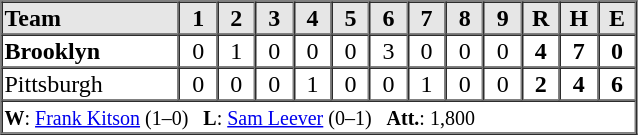<table border=1 cellspacing=0 width=425 style="margin-left:3em;">
<tr style="text-align:center; background-color:#e6e6e6;">
<th align=left width=28%>Team</th>
<th width=6%>1</th>
<th width=6%>2</th>
<th width=6%>3</th>
<th width=6%>4</th>
<th width=6%>5</th>
<th width=6%>6</th>
<th width=6%>7</th>
<th width=6%>8</th>
<th width=6%>9</th>
<th width=6%>R</th>
<th width=6%>H</th>
<th width=6%>E</th>
</tr>
<tr style="text-align:center;">
<td align=left><strong>Brooklyn</strong></td>
<td>0</td>
<td>1</td>
<td>0</td>
<td>0</td>
<td>0</td>
<td>3</td>
<td>0</td>
<td>0</td>
<td>0</td>
<td><strong>4</strong></td>
<td><strong>7</strong></td>
<td><strong>0</strong></td>
</tr>
<tr style="text-align:center;">
<td align=left>Pittsburgh</td>
<td>0</td>
<td>0</td>
<td>0</td>
<td>1</td>
<td>0</td>
<td>0</td>
<td>1</td>
<td>0</td>
<td>0</td>
<td><strong>2</strong></td>
<td><strong>4</strong></td>
<td><strong>6</strong></td>
</tr>
<tr style="text-align:left;">
<td colspan=13><small><strong>W</strong>: <a href='#'>Frank Kitson</a> (1–0)   <strong>L</strong>: <a href='#'>Sam Leever</a> (0–1)   <strong>Att.</strong>: 1,800</small></td>
</tr>
</table>
